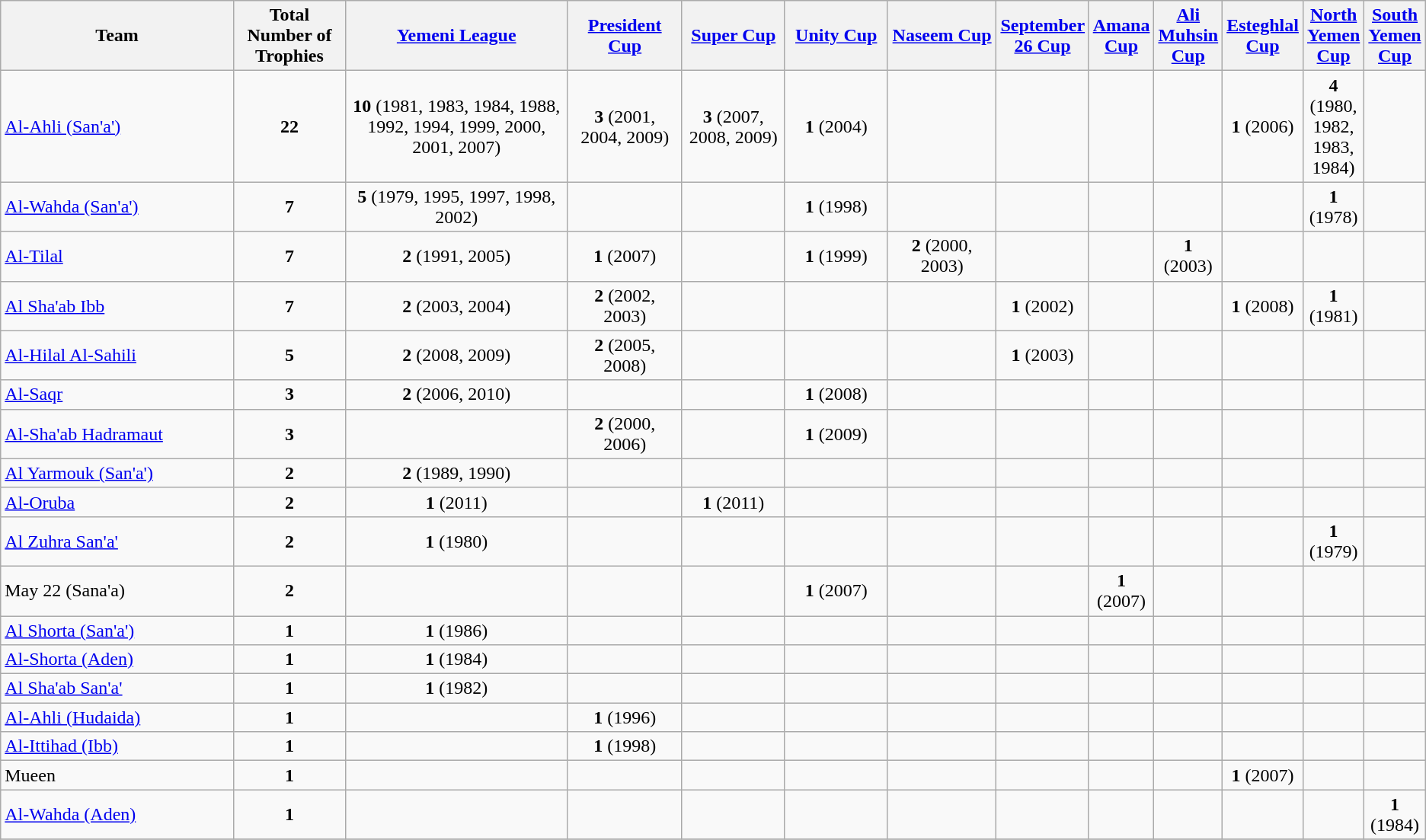<table class="wikitable" style="text-align: Center;font-size:100%;">
<tr>
<th width=25%>Team</th>
<th width=10%>Total Number of Trophies</th>
<th width=25%><a href='#'>Yemeni League</a></th>
<th width=10%><a href='#'>President Cup</a></th>
<th width=10%><a href='#'>Super Cup</a></th>
<th width=10%><a href='#'>Unity Cup</a></th>
<th width=10%><a href='#'>Naseem Cup</a></th>
<th width=10%><a href='#'>September 26 Cup</a></th>
<th width=10%><a href='#'>Amana Cup</a></th>
<th width=10%><a href='#'>Ali Muhsin Cup</a></th>
<th width=10%><a href='#'>Esteghlal Cup</a></th>
<th width=10%><a href='#'>North Yemen Cup</a></th>
<th width=10%><a href='#'>South Yemen Cup</a></th>
</tr>
<tr>
<td align=left><a href='#'>Al-Ahli (San'a')</a></td>
<td><strong>22</strong></td>
<td><strong>10</strong> (1981, 1983, 1984, 1988, 1992, 1994, 1999, 2000, 2001, 2007)</td>
<td><strong>3</strong> (2001, 2004, 2009)</td>
<td><strong>3</strong> (2007, 2008, 2009)</td>
<td><strong>1</strong> (2004)</td>
<td></td>
<td></td>
<td></td>
<td></td>
<td><strong>1</strong> (2006)</td>
<td><strong>4</strong> (1980, 1982, 1983, 1984)</td>
<td></td>
</tr>
<tr>
<td align=left><a href='#'>Al-Wahda (San'a')</a></td>
<td><strong>7</strong></td>
<td><strong>5</strong> (1979, 1995, 1997, 1998, 2002)</td>
<td></td>
<td></td>
<td><strong>1</strong> (1998)</td>
<td></td>
<td></td>
<td></td>
<td></td>
<td></td>
<td><strong>1</strong> (1978)</td>
<td></td>
</tr>
<tr>
<td align=left><a href='#'>Al-Tilal</a></td>
<td><strong>7</strong></td>
<td><strong>2</strong> (1991, 2005)</td>
<td><strong>1</strong> (2007)</td>
<td></td>
<td><strong>1</strong> (1999)</td>
<td><strong>2</strong> (2000, 2003)</td>
<td></td>
<td></td>
<td><strong>1</strong> (2003)</td>
<td></td>
<td></td>
<td></td>
</tr>
<tr>
<td align=left><a href='#'>Al Sha'ab Ibb</a></td>
<td><strong>7</strong></td>
<td><strong>2</strong> (2003, 2004)</td>
<td><strong>2</strong> (2002, 2003)</td>
<td></td>
<td></td>
<td></td>
<td><strong>1</strong> (2002)</td>
<td></td>
<td></td>
<td><strong>1</strong> (2008)</td>
<td><strong>1</strong> (1981)</td>
<td></td>
</tr>
<tr>
<td align=left><a href='#'>Al-Hilal Al-Sahili</a></td>
<td><strong>5</strong></td>
<td><strong>2</strong> (2008, 2009)</td>
<td><strong>2</strong> (2005, 2008)</td>
<td></td>
<td></td>
<td></td>
<td><strong>1</strong> (2003)</td>
<td></td>
<td></td>
<td></td>
<td></td>
<td></td>
</tr>
<tr>
<td align=left><a href='#'>Al-Saqr</a></td>
<td><strong>3</strong></td>
<td><strong>2</strong> (2006, 2010)</td>
<td></td>
<td></td>
<td><strong>1</strong> (2008)</td>
<td></td>
<td></td>
<td></td>
<td></td>
<td></td>
<td></td>
<td></td>
</tr>
<tr>
<td align=left><a href='#'>Al-Sha'ab Hadramaut</a></td>
<td><strong>3</strong></td>
<td></td>
<td><strong>2</strong> (2000, 2006)</td>
<td></td>
<td><strong>1</strong> (2009)</td>
<td></td>
<td></td>
<td></td>
<td></td>
<td></td>
<td></td>
<td></td>
</tr>
<tr>
<td align=left><a href='#'>Al Yarmouk (San'a')</a></td>
<td><strong>2</strong></td>
<td><strong>2</strong> (1989, 1990)</td>
<td></td>
<td></td>
<td></td>
<td></td>
<td></td>
<td></td>
<td></td>
<td></td>
<td></td>
<td></td>
</tr>
<tr>
<td align=left><a href='#'>Al-Oruba</a></td>
<td><strong>2</strong></td>
<td><strong>1</strong> (2011)</td>
<td></td>
<td><strong>1</strong> (2011)</td>
<td></td>
<td></td>
<td></td>
<td></td>
<td></td>
<td></td>
<td></td>
<td></td>
</tr>
<tr>
<td align=left><a href='#'>Al Zuhra San'a'</a></td>
<td><strong>2</strong></td>
<td><strong>1</strong> (1980)</td>
<td></td>
<td></td>
<td></td>
<td></td>
<td></td>
<td></td>
<td></td>
<td></td>
<td><strong>1</strong> (1979)</td>
<td></td>
</tr>
<tr>
<td align=left>May 22 (Sana'a)</td>
<td><strong>2</strong></td>
<td></td>
<td></td>
<td></td>
<td><strong>1</strong> (2007)</td>
<td></td>
<td></td>
<td><strong>1</strong> (2007)</td>
<td></td>
<td></td>
<td></td>
<td></td>
</tr>
<tr>
<td align=left><a href='#'>Al Shorta (San'a')</a></td>
<td><strong>1</strong></td>
<td><strong>1</strong> (1986)</td>
<td></td>
<td></td>
<td></td>
<td></td>
<td></td>
<td></td>
<td></td>
<td></td>
<td></td>
<td></td>
</tr>
<tr>
<td align=left><a href='#'>Al-Shorta (Aden)</a></td>
<td><strong>1</strong></td>
<td><strong>1</strong> (1984)</td>
<td></td>
<td></td>
<td></td>
<td></td>
<td></td>
<td></td>
<td></td>
<td></td>
<td></td>
<td></td>
</tr>
<tr>
<td align=left><a href='#'>Al Sha'ab San'a'</a></td>
<td><strong>1</strong></td>
<td><strong>1</strong> (1982)</td>
<td></td>
<td></td>
<td></td>
<td></td>
<td></td>
<td></td>
<td></td>
<td></td>
<td></td>
<td></td>
</tr>
<tr>
<td align=left><a href='#'>Al-Ahli (Hudaida)</a></td>
<td><strong>1</strong></td>
<td></td>
<td><strong>1</strong> (1996)</td>
<td></td>
<td></td>
<td></td>
<td></td>
<td></td>
<td></td>
<td></td>
<td></td>
<td></td>
</tr>
<tr>
<td align=left><a href='#'>Al-Ittihad (Ibb)</a></td>
<td><strong>1</strong></td>
<td></td>
<td><strong>1</strong> (1998)</td>
<td></td>
<td></td>
<td></td>
<td></td>
<td></td>
<td></td>
<td></td>
<td></td>
<td></td>
</tr>
<tr>
<td align=left>Mueen</td>
<td><strong>1</strong></td>
<td></td>
<td></td>
<td></td>
<td></td>
<td></td>
<td></td>
<td></td>
<td></td>
<td><strong>1</strong> (2007)</td>
<td></td>
<td></td>
</tr>
<tr>
<td align=left><a href='#'>Al-Wahda (Aden)</a></td>
<td><strong>1</strong></td>
<td></td>
<td></td>
<td></td>
<td></td>
<td></td>
<td></td>
<td></td>
<td></td>
<td></td>
<td></td>
<td><strong>1</strong> (1984)</td>
</tr>
<tr>
</tr>
</table>
